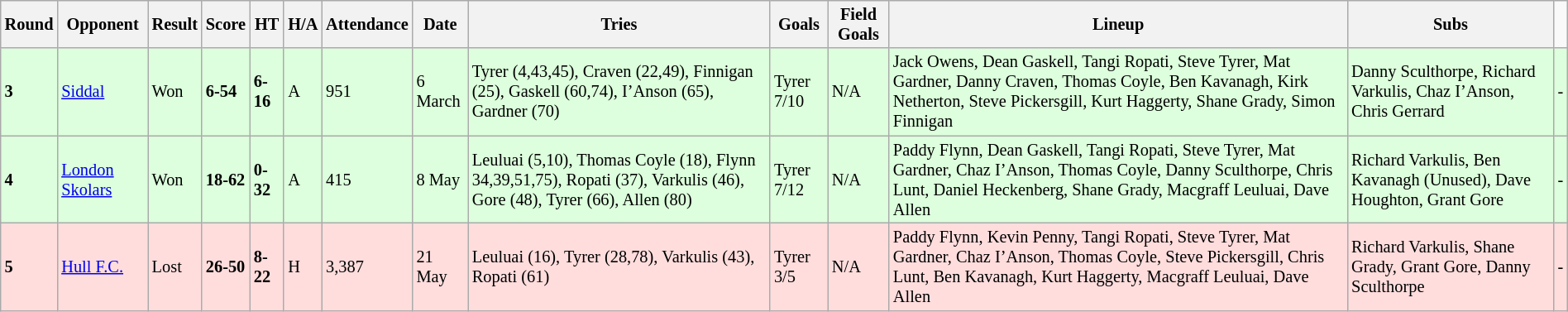<table class="wikitable" style="font-size:85%;" width="100%">
<tr>
<th>Round</th>
<th>Opponent</th>
<th>Result</th>
<th>Score</th>
<th>HT</th>
<th>H/A</th>
<th>Attendance</th>
<th>Date</th>
<th>Tries</th>
<th>Goals</th>
<th>Field Goals</th>
<th>Lineup</th>
<th>Subs</th>
</tr>
<tr bgcolor="#ddffdd">
<td><strong>3</strong></td>
<td><a href='#'>Siddal</a></td>
<td>Won</td>
<td><strong>6-54</strong></td>
<td><strong>6-16</strong></td>
<td>A</td>
<td>951</td>
<td>6 March</td>
<td>Tyrer (4,43,45), Craven (22,49), Finnigan (25), Gaskell (60,74), I’Anson (65), Gardner (70)</td>
<td>Tyrer 7/10</td>
<td>N/A</td>
<td>Jack Owens, Dean Gaskell, Tangi Ropati, Steve Tyrer, Mat Gardner, Danny Craven, Thomas Coyle, Ben Kavanagh, Kirk Netherton, Steve Pickersgill, Kurt Haggerty, Shane Grady, Simon Finnigan</td>
<td>Danny Sculthorpe, Richard Varkulis, Chaz I’Anson, Chris Gerrard</td>
<td>-</td>
</tr>
<tr bgcolor="#ddffdd">
<td><strong>4</strong></td>
<td><a href='#'>London Skolars</a></td>
<td>Won</td>
<td><strong>18-62</strong></td>
<td><strong>0-32</strong></td>
<td>A</td>
<td>415</td>
<td>8 May</td>
<td>Leuluai (5,10), Thomas Coyle (18), Flynn 34,39,51,75), Ropati (37), Varkulis (46), Gore (48), Tyrer (66), Allen (80)</td>
<td>Tyrer 7/12</td>
<td>N/A</td>
<td>Paddy Flynn, Dean Gaskell, Tangi Ropati, Steve Tyrer, Mat Gardner, Chaz I’Anson, Thomas Coyle, Danny Sculthorpe, Chris Lunt, Daniel Heckenberg, Shane Grady, Macgraff Leuluai, Dave Allen</td>
<td>Richard Varkulis, Ben Kavanagh (Unused), Dave Houghton, Grant Gore</td>
<td>-</td>
</tr>
<tr bgcolor="#ffdddd">
<td><strong>5</strong></td>
<td><a href='#'>Hull F.C.</a></td>
<td>Lost</td>
<td><strong>26-50</strong></td>
<td><strong>8-22</strong></td>
<td>H</td>
<td>3,387</td>
<td>21 May</td>
<td>Leuluai (16), Tyrer (28,78), Varkulis (43), Ropati (61)</td>
<td>Tyrer 3/5</td>
<td>N/A</td>
<td>Paddy Flynn, Kevin Penny, Tangi Ropati, Steve Tyrer, Mat Gardner, Chaz I’Anson, Thomas Coyle, Steve Pickersgill, Chris Lunt, Ben Kavanagh, Kurt Haggerty, Macgraff Leuluai, Dave Allen</td>
<td>Richard Varkulis, Shane Grady, Grant Gore, Danny Sculthorpe</td>
<td>-</td>
</tr>
</table>
